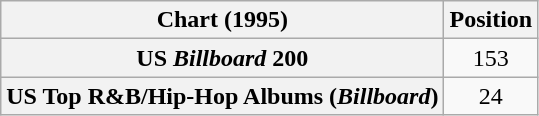<table class="wikitable sortable plainrowheaders" style="text-align:center">
<tr>
<th>Chart (1995)</th>
<th>Position</th>
</tr>
<tr>
<th scope="row">US <em>Billboard</em> 200</th>
<td>153</td>
</tr>
<tr>
<th scope="row">US Top R&B/Hip-Hop Albums (<em>Billboard</em>)</th>
<td>24</td>
</tr>
</table>
